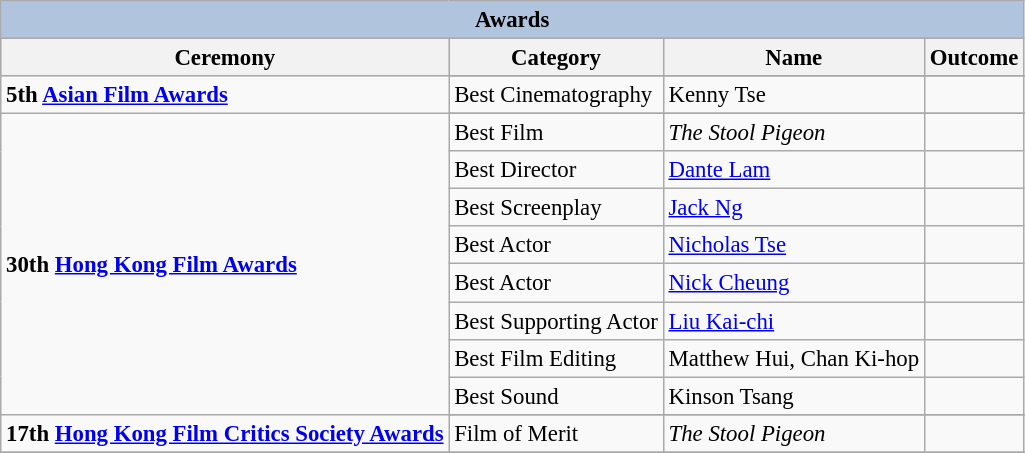<table class="wikitable" style="font-size:95%;" ;>
<tr style="background:#ccc; text-align:center;">
<th colspan="5" style="background: LightSteelBlue;">Awards</th>
</tr>
<tr style="background:#ccc; text-align:center;">
<th>Ceremony</th>
<th>Category</th>
<th>Name</th>
<th>Outcome</th>
</tr>
<tr>
<td rowspan=2><strong>5th <a href='#'>Asian Film Awards</a></strong></td>
</tr>
<tr>
<td>Best Cinematography</td>
<td>Kenny Tse</td>
<td></td>
</tr>
<tr>
<td rowspan=9><strong>30th <a href='#'>Hong Kong Film Awards</a></strong></td>
</tr>
<tr>
<td>Best Film</td>
<td><em>The Stool Pigeon</em></td>
<td></td>
</tr>
<tr>
<td>Best Director</td>
<td><a href='#'>Dante Lam</a></td>
<td></td>
</tr>
<tr>
<td>Best Screenplay</td>
<td><a href='#'>Jack Ng</a></td>
<td></td>
</tr>
<tr>
<td>Best Actor</td>
<td><a href='#'>Nicholas Tse</a></td>
<td></td>
</tr>
<tr>
<td>Best Actor</td>
<td><a href='#'>Nick Cheung</a></td>
<td></td>
</tr>
<tr>
<td>Best Supporting Actor</td>
<td><a href='#'>Liu Kai-chi</a></td>
<td></td>
</tr>
<tr>
<td>Best Film Editing</td>
<td>Matthew Hui, Chan Ki-hop</td>
<td></td>
</tr>
<tr>
<td>Best Sound</td>
<td>Kinson Tsang</td>
<td></td>
</tr>
<tr>
<td rowspan=2><strong>17th <a href='#'>Hong Kong Film Critics Society Awards</a></strong></td>
</tr>
<tr>
<td>Film of Merit</td>
<td><em>The Stool Pigeon</em></td>
<td></td>
</tr>
<tr>
</tr>
</table>
